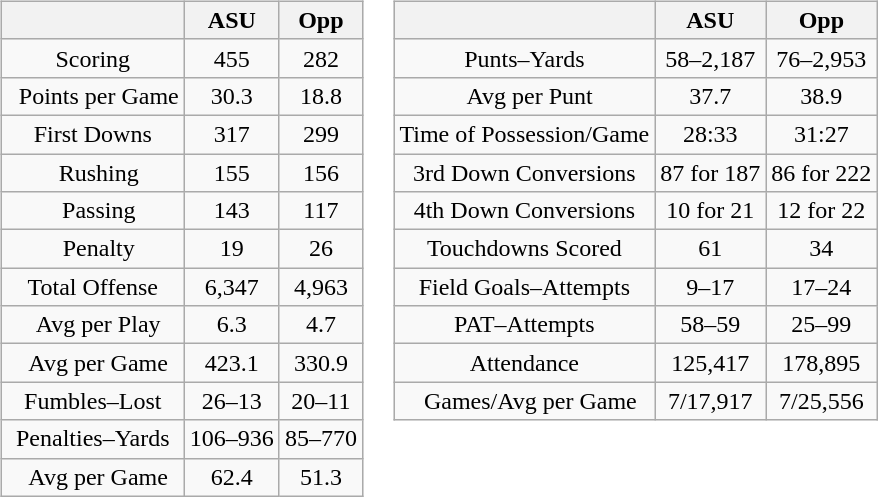<table>
<tr>
<td valign="top"><br><table class="wikitable" style="white-space:nowrap;text-align:center;">
<tr>
<th></th>
<th>ASU</th>
<th>Opp</th>
</tr>
<tr>
<td>Scoring</td>
<td>455</td>
<td>282</td>
</tr>
<tr>
<td>  Points per Game</td>
<td>30.3</td>
<td>18.8</td>
</tr>
<tr>
<td>First Downs</td>
<td>317</td>
<td>299</td>
</tr>
<tr>
<td>  Rushing</td>
<td>155</td>
<td>156</td>
</tr>
<tr>
<td>  Passing</td>
<td>143</td>
<td>117</td>
</tr>
<tr>
<td>  Penalty</td>
<td>19</td>
<td>26</td>
</tr>
<tr>
<td>Total Offense</td>
<td>6,347</td>
<td>4,963</td>
</tr>
<tr>
<td>  Avg per Play</td>
<td>6.3</td>
<td>4.7</td>
</tr>
<tr>
<td>  Avg per Game</td>
<td>423.1</td>
<td>330.9</td>
</tr>
<tr>
<td>Fumbles–Lost</td>
<td>26–13</td>
<td>20–11</td>
</tr>
<tr>
<td>Penalties–Yards</td>
<td>106–936</td>
<td>85–770</td>
</tr>
<tr>
<td>  Avg per Game</td>
<td>62.4</td>
<td>51.3</td>
</tr>
</table>
</td>
<td valign="top"><br><table class="wikitable" style="white-space:nowrap;text-align:center;">
<tr>
<th></th>
<th>ASU</th>
<th>Opp</th>
</tr>
<tr>
<td>Punts–Yards</td>
<td>58–2,187</td>
<td>76–2,953</td>
</tr>
<tr>
<td>  Avg per Punt</td>
<td>37.7</td>
<td>38.9</td>
</tr>
<tr>
<td>Time of Possession/Game</td>
<td>28:33</td>
<td>31:27</td>
</tr>
<tr>
<td>3rd Down Conversions</td>
<td>87 for 187</td>
<td>86 for 222</td>
</tr>
<tr>
<td>4th Down Conversions</td>
<td>10 for 21</td>
<td>12 for 22</td>
</tr>
<tr>
<td>Touchdowns Scored</td>
<td>61</td>
<td>34</td>
</tr>
<tr>
<td>Field Goals–Attempts</td>
<td>9–17</td>
<td>17–24</td>
</tr>
<tr>
<td>PAT–Attempts</td>
<td>58–59</td>
<td>25–99</td>
</tr>
<tr>
<td>Attendance</td>
<td>125,417</td>
<td>178,895</td>
</tr>
<tr>
<td>  Games/Avg per Game</td>
<td>7/17,917</td>
<td>7/25,556</td>
</tr>
</table>
</td>
</tr>
</table>
